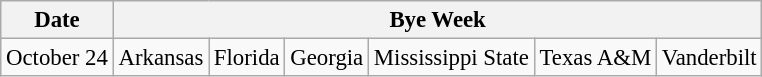<table class="wikitable" style="font-size:95%;">
<tr>
<th>Date</th>
<th colspan="6">Bye Week</th>
</tr>
<tr>
<td>October 24</td>
<td>Arkansas</td>
<td>Florida</td>
<td>Georgia</td>
<td>Mississippi State</td>
<td>Texas A&M</td>
<td>Vanderbilt</td>
</tr>
</table>
